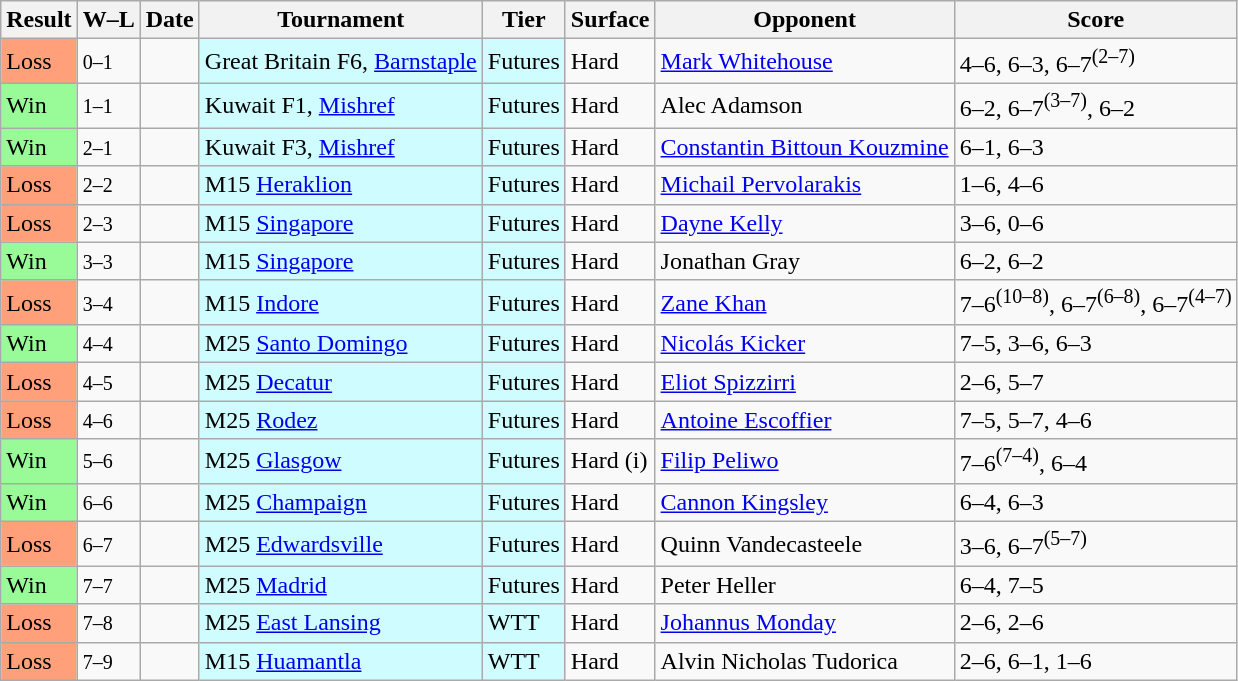<table class="sortable wikitable">
<tr>
<th>Result</th>
<th class="unsortable">W–L</th>
<th>Date</th>
<th>Tournament</th>
<th>Tier</th>
<th>Surface</th>
<th>Opponent</th>
<th class="unsortable">Score</th>
</tr>
<tr>
<td bgcolor=FFA07A>Loss</td>
<td><small>0–1</small></td>
<td></td>
<td style="background:#cffcff;">Great Britain F6, <a href='#'>Barnstaple</a></td>
<td style="background:#cffcff;">Futures</td>
<td>Hard</td>
<td> <a href='#'>Mark Whitehouse</a></td>
<td>4–6, 6–3, 6–7<sup>(2–7)</sup></td>
</tr>
<tr>
<td bgcolor=98FB98>Win</td>
<td><small>1–1</small></td>
<td></td>
<td style="background:#cffcff;">Kuwait F1, <a href='#'>Mishref</a></td>
<td style="background:#cffcff;">Futures</td>
<td>Hard</td>
<td> Alec Adamson</td>
<td>6–2, 6–7<sup>(3–7)</sup>, 6–2</td>
</tr>
<tr>
<td bgcolor=98FB98>Win</td>
<td><small>2–1</small></td>
<td></td>
<td style="background:#cffcff;">Kuwait F3, <a href='#'>Mishref</a></td>
<td style="background:#cffcff;">Futures</td>
<td>Hard</td>
<td> <a href='#'>Constantin Bittoun Kouzmine</a></td>
<td>6–1, 6–3</td>
</tr>
<tr>
<td bgcolor=FFA07A>Loss</td>
<td><small>2–2</small></td>
<td></td>
<td style="background:#cffcff;">M15 <a href='#'>Heraklion</a></td>
<td style="background:#cffcff;">Futures</td>
<td>Hard</td>
<td> <a href='#'>Michail Pervolarakis</a></td>
<td>1–6, 4–6</td>
</tr>
<tr>
<td bgcolor=FFA07A>Loss</td>
<td><small>2–3</small></td>
<td></td>
<td style="background:#cffcff;">M15 <a href='#'>Singapore</a></td>
<td style="background:#cffcff;">Futures</td>
<td>Hard</td>
<td> <a href='#'>Dayne Kelly</a></td>
<td>3–6, 0–6</td>
</tr>
<tr>
<td bgcolor=98FB98>Win</td>
<td><small>3–3</small></td>
<td></td>
<td style="background:#cffcff;">M15 <a href='#'>Singapore</a></td>
<td style="background:#cffcff;">Futures</td>
<td>Hard</td>
<td> Jonathan Gray</td>
<td>6–2, 6–2</td>
</tr>
<tr>
<td bgcolor=FFA07A>Loss</td>
<td><small>3–4</small></td>
<td></td>
<td style="background:#cffcff;">M15 <a href='#'>Indore</a></td>
<td style="background:#cffcff;">Futures</td>
<td>Hard</td>
<td> <a href='#'>Zane Khan</a></td>
<td>7–6<sup>(10–8)</sup>, 6–7<sup>(6–8)</sup>, 6–7<sup>(4–7)</sup></td>
</tr>
<tr>
<td bgcolor=98FB98>Win</td>
<td><small>4–4</small></td>
<td></td>
<td style="background:#cffcff;">M25 <a href='#'>Santo Domingo</a></td>
<td style="background:#cffcff;">Futures</td>
<td>Hard</td>
<td> <a href='#'>Nicolás Kicker</a></td>
<td>7–5, 3–6, 6–3</td>
</tr>
<tr>
<td bgcolor=FFA07A>Loss</td>
<td><small>4–5</small></td>
<td></td>
<td style="background:#cffcff;">M25 <a href='#'>Decatur</a></td>
<td style="background:#cffcff;">Futures</td>
<td>Hard</td>
<td> <a href='#'>Eliot Spizzirri</a></td>
<td>2–6, 5–7</td>
</tr>
<tr>
<td bgcolor=FFA07A>Loss</td>
<td><small>4–6</small></td>
<td></td>
<td style="background:#cffcff;">M25 <a href='#'>Rodez</a></td>
<td style="background:#cffcff;">Futures</td>
<td>Hard</td>
<td> <a href='#'>Antoine Escoffier</a></td>
<td>7–5, 5–7, 4–6</td>
</tr>
<tr>
<td bgcolor=98FB98>Win</td>
<td><small>5–6</small></td>
<td></td>
<td style="background:#cffcff;">M25 <a href='#'>Glasgow</a></td>
<td style="background:#cffcff;">Futures</td>
<td>Hard (i)</td>
<td> <a href='#'>Filip Peliwo</a></td>
<td>7–6<sup>(7–4)</sup>, 6–4</td>
</tr>
<tr>
<td bgcolor=98FB98>Win</td>
<td><small>6–6</small></td>
<td></td>
<td style="background:#cffcff;">M25 <a href='#'>Champaign</a></td>
<td style="background:#cffcff;">Futures</td>
<td>Hard</td>
<td> <a href='#'>Cannon Kingsley</a></td>
<td>6–4, 6–3</td>
</tr>
<tr>
<td bgcolor=FFA07A>Loss</td>
<td><small>6–7</small></td>
<td></td>
<td style="background:#cffcff;">M25 <a href='#'>Edwardsville</a></td>
<td style="background:#cffcff;">Futures</td>
<td>Hard</td>
<td> Quinn Vandecasteele</td>
<td>3–6, 6–7<sup>(5–7)</sup></td>
</tr>
<tr>
<td bgcolor=98FB98>Win</td>
<td><small>7–7</small></td>
<td></td>
<td style="background:#cffcff;">M25 <a href='#'>Madrid</a></td>
<td style="background:#cffcff;">Futures</td>
<td>Hard</td>
<td> Peter Heller</td>
<td>6–4, 7–5</td>
</tr>
<tr>
<td bgcolor=FFA07A>Loss</td>
<td><small>7–8</small></td>
<td></td>
<td style="background:#cffcff;">M25 <a href='#'>East Lansing</a></td>
<td style="background:#cffcff;">WTT</td>
<td>Hard</td>
<td> <a href='#'>Johannus Monday</a></td>
<td>2–6, 2–6</td>
</tr>
<tr>
<td bgcolor=FFA07A>Loss</td>
<td><small>7–9</small></td>
<td></td>
<td style="background:#cffcff;">M15 <a href='#'>Huamantla</a></td>
<td style="background:#cffcff;">WTT</td>
<td>Hard</td>
<td> Alvin Nicholas Tudorica</td>
<td>2–6, 6–1, 1–6</td>
</tr>
</table>
